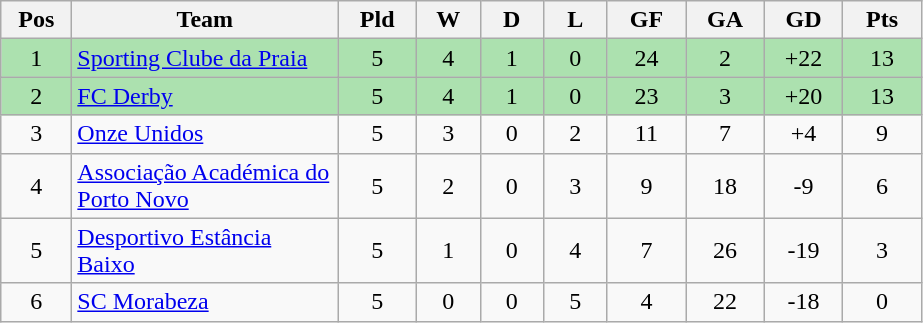<table class="wikitable" style="text-align: center;">
<tr>
<th style="width: 40px;">Pos</th>
<th style="width: 170px;">Team</th>
<th style="width: 45px;">Pld</th>
<th style="width: 35px;">W</th>
<th style="width: 35px;">D</th>
<th style="width: 35px;">L</th>
<th style="width: 45px;">GF</th>
<th style="width: 45px;">GA</th>
<th style="width: 45px;">GD</th>
<th style="width: 45px;">Pts</th>
</tr>
<tr style="background:#ACE1AF;">
<td>1</td>
<td style="text-align: left;"><a href='#'>Sporting Clube da Praia</a></td>
<td>5</td>
<td>4</td>
<td>1</td>
<td>0</td>
<td>24</td>
<td>2</td>
<td>+22</td>
<td>13</td>
</tr>
<tr style="background:#ACE1AF;">
<td>2</td>
<td style="text-align: left;"><a href='#'>FC Derby</a></td>
<td>5</td>
<td>4</td>
<td>1</td>
<td>0</td>
<td>23</td>
<td>3</td>
<td>+20</td>
<td>13</td>
</tr>
<tr>
<td>3</td>
<td style="text-align: left;"><a href='#'>Onze Unidos</a></td>
<td>5</td>
<td>3</td>
<td>0</td>
<td>2</td>
<td>11</td>
<td>7</td>
<td>+4</td>
<td>9</td>
</tr>
<tr>
<td>4</td>
<td style="text-align: left;"><a href='#'>Associação Académica do Porto Novo</a></td>
<td>5</td>
<td>2</td>
<td>0</td>
<td>3</td>
<td>9</td>
<td>18</td>
<td>-9</td>
<td>6</td>
</tr>
<tr>
<td>5</td>
<td style="text-align: left;"><a href='#'>Desportivo Estância Baixo</a></td>
<td>5</td>
<td>1</td>
<td>0</td>
<td>4</td>
<td>7</td>
<td>26</td>
<td>-19</td>
<td>3</td>
</tr>
<tr>
<td>6</td>
<td style="text-align: left;"><a href='#'>SC Morabeza</a></td>
<td>5</td>
<td>0</td>
<td>0</td>
<td>5</td>
<td>4</td>
<td>22</td>
<td>-18</td>
<td>0</td>
</tr>
</table>
